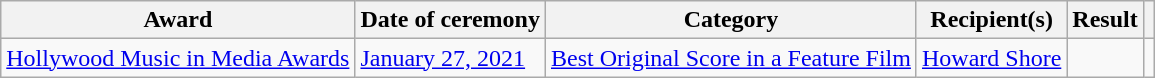<table class="wikitable sortable plainrowheaders">
<tr>
<th scope="col">Award</th>
<th scope="col">Date of ceremony</th>
<th scope="col">Category</th>
<th scope="col">Recipient(s)</th>
<th scope="col">Result</th>
<th class="unsortable" scope="col"></th>
</tr>
<tr>
<td><a href='#'>Hollywood Music in Media Awards</a></td>
<td><a href='#'>January 27, 2021</a></td>
<td><a href='#'>Best Original Score in a Feature Film</a></td>
<td><a href='#'>Howard Shore</a></td>
<td></td>
<td></td>
</tr>
</table>
